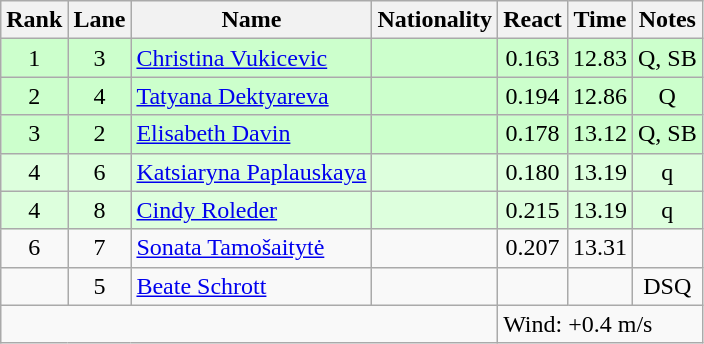<table class="wikitable sortable" style="text-align:center">
<tr>
<th>Rank</th>
<th>Lane</th>
<th>Name</th>
<th>Nationality</th>
<th>React</th>
<th>Time</th>
<th>Notes</th>
</tr>
<tr bgcolor=ccffcc>
<td>1</td>
<td>3</td>
<td align="left"><a href='#'>Christina Vukicevic</a></td>
<td align=left></td>
<td>0.163</td>
<td>12.83</td>
<td>Q, SB</td>
</tr>
<tr bgcolor=ccffcc>
<td>2</td>
<td>4</td>
<td align="left"><a href='#'>Tatyana Dektyareva</a></td>
<td align=left></td>
<td>0.194</td>
<td>12.86</td>
<td>Q</td>
</tr>
<tr bgcolor=ccffcc>
<td>3</td>
<td>2</td>
<td align="left"><a href='#'>Elisabeth Davin</a></td>
<td align=left></td>
<td>0.178</td>
<td>13.12</td>
<td>Q, SB</td>
</tr>
<tr bgcolor=ddffdd>
<td>4</td>
<td>6</td>
<td align="left"><a href='#'>Katsiaryna Paplauskaya</a></td>
<td align=left></td>
<td>0.180</td>
<td>13.19</td>
<td>q</td>
</tr>
<tr bgcolor=ddffdd>
<td>4</td>
<td>8</td>
<td align="left"><a href='#'>Cindy Roleder</a></td>
<td align=left></td>
<td>0.215</td>
<td>13.19</td>
<td>q</td>
</tr>
<tr>
<td>6</td>
<td>7</td>
<td align="left"><a href='#'>Sonata Tamošaitytė</a></td>
<td align=left></td>
<td>0.207</td>
<td>13.31</td>
<td></td>
</tr>
<tr>
<td></td>
<td>5</td>
<td align="left"><a href='#'>Beate Schrott</a></td>
<td align=left></td>
<td></td>
<td></td>
<td>DSQ</td>
</tr>
<tr>
<td colspan=4></td>
<td colspan=3 align=left>Wind: +0.4 m/s</td>
</tr>
</table>
